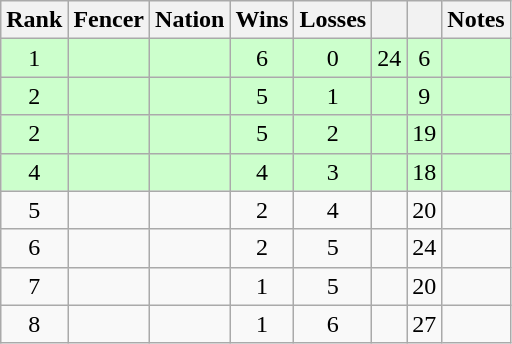<table class="wikitable sortable" style="text-align: center;">
<tr>
<th>Rank</th>
<th>Fencer</th>
<th>Nation</th>
<th>Wins</th>
<th>Losses</th>
<th></th>
<th></th>
<th>Notes</th>
</tr>
<tr style="background:#cfc;">
<td>1</td>
<td align=left></td>
<td align=left></td>
<td>6</td>
<td>0</td>
<td>24</td>
<td>6</td>
<td></td>
</tr>
<tr style="background:#cfc;">
<td>2</td>
<td align=left></td>
<td align=left></td>
<td>5</td>
<td>1</td>
<td></td>
<td>9</td>
<td></td>
</tr>
<tr style="background:#cfc;">
<td>2</td>
<td align=left></td>
<td align=left></td>
<td>5</td>
<td>2</td>
<td></td>
<td>19</td>
<td></td>
</tr>
<tr style="background:#cfc;">
<td>4</td>
<td align=left></td>
<td align=left></td>
<td>4</td>
<td>3</td>
<td></td>
<td>18</td>
<td></td>
</tr>
<tr>
<td>5</td>
<td align=left></td>
<td align=left></td>
<td>2</td>
<td>4</td>
<td></td>
<td>20</td>
<td></td>
</tr>
<tr>
<td>6</td>
<td align=left></td>
<td align=left></td>
<td>2</td>
<td>5</td>
<td></td>
<td>24</td>
<td></td>
</tr>
<tr>
<td>7</td>
<td align=left></td>
<td align=left></td>
<td>1</td>
<td>5</td>
<td></td>
<td>20</td>
<td></td>
</tr>
<tr>
<td>8</td>
<td align=left></td>
<td align=left></td>
<td>1</td>
<td>6</td>
<td></td>
<td>27</td>
<td></td>
</tr>
</table>
